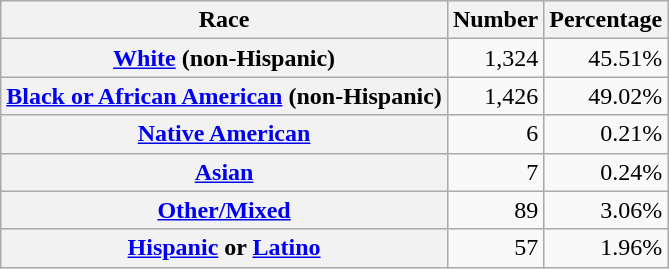<table class="wikitable" style="text-align:right">
<tr>
<th scope="col">Race</th>
<th scope="col">Number</th>
<th scope="col">Percentage</th>
</tr>
<tr>
<th scope="row"><a href='#'>White</a> (non-Hispanic)</th>
<td>1,324</td>
<td>45.51%</td>
</tr>
<tr>
<th scope="row"><a href='#'>Black or African American</a> (non-Hispanic)</th>
<td>1,426</td>
<td>49.02%</td>
</tr>
<tr>
<th scope="row"><a href='#'>Native American</a></th>
<td>6</td>
<td>0.21%</td>
</tr>
<tr>
<th scope="row"><a href='#'>Asian</a></th>
<td>7</td>
<td>0.24%</td>
</tr>
<tr>
<th scope="row"><a href='#'>Other/Mixed</a></th>
<td>89</td>
<td>3.06%</td>
</tr>
<tr>
<th scope="row"><a href='#'>Hispanic</a> or <a href='#'>Latino</a></th>
<td>57</td>
<td>1.96%</td>
</tr>
</table>
